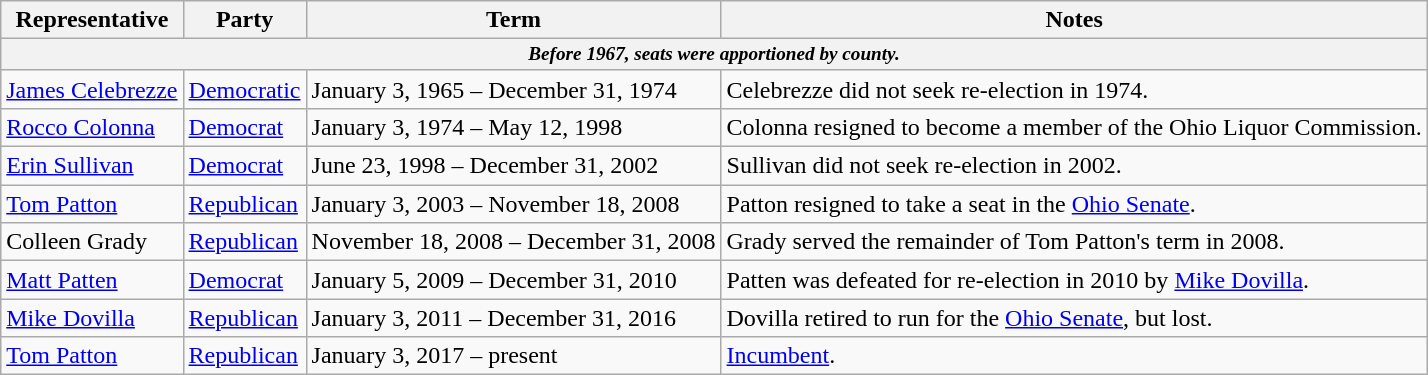<table class=wikitable>
<tr valign=bottom>
<th>Representative</th>
<th>Party</th>
<th>Term</th>
<th>Notes</th>
</tr>
<tr>
<th colspan=5 style="font-size: 80%;"><em>Before 1967, seats were apportioned by county.</em></th>
</tr>
<tr>
<td><a href='#'>James Celebrezze</a></td>
<td><a href='#'>Democratic</a></td>
<td>January 3, 1965 – December 31, 1974</td>
<td>Celebrezze did not seek re-election in 1974.</td>
</tr>
<tr>
<td><a href='#'>Rocco Colonna</a></td>
<td><a href='#'>Democrat</a></td>
<td>January 3, 1974 – May 12, 1998</td>
<td>Colonna resigned to become a member of the Ohio Liquor Commission.</td>
</tr>
<tr>
<td><a href='#'>Erin Sullivan</a></td>
<td><a href='#'>Democrat</a></td>
<td>June 23, 1998 – December 31, 2002</td>
<td>Sullivan did not seek re-election in 2002.</td>
</tr>
<tr>
<td><a href='#'>Tom Patton</a></td>
<td><a href='#'>Republican</a></td>
<td>January 3, 2003 – November 18, 2008</td>
<td>Patton resigned to take a seat in the <a href='#'>Ohio Senate</a>.</td>
</tr>
<tr>
<td>Colleen Grady</td>
<td><a href='#'>Republican</a></td>
<td>November 18, 2008 – December 31, 2008</td>
<td>Grady served the remainder of Tom Patton's term in 2008.</td>
</tr>
<tr>
<td><a href='#'>Matt Patten</a></td>
<td><a href='#'>Democrat</a></td>
<td>January 5, 2009 – December 31, 2010</td>
<td>Patten was defeated for re-election in 2010 by <a href='#'>Mike Dovilla</a>.</td>
</tr>
<tr>
<td><a href='#'>Mike Dovilla</a></td>
<td><a href='#'>Republican</a></td>
<td>January 3, 2011 – December 31, 2016</td>
<td>Dovilla retired to run for the <a href='#'>Ohio Senate</a>, but lost.</td>
</tr>
<tr>
<td><a href='#'>Tom Patton</a></td>
<td><a href='#'>Republican</a></td>
<td>January 3, 2017 – present</td>
<td><a href='#'>Incumbent</a>.</td>
</tr>
</table>
